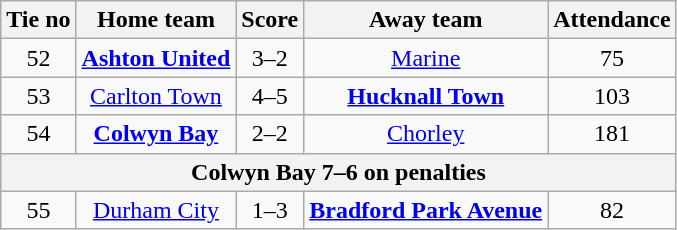<table class="wikitable" style="text-align: center">
<tr>
<th>Tie no</th>
<th>Home team</th>
<th>Score</th>
<th>Away team</th>
<th>Attendance</th>
</tr>
<tr>
<td>52</td>
<td><strong><a href='#'>Ashton United</a></strong></td>
<td>3–2</td>
<td><a href='#'>Marine</a></td>
<td>75</td>
</tr>
<tr>
<td>53</td>
<td><a href='#'>Carlton Town</a></td>
<td>4–5</td>
<td><strong><a href='#'>Hucknall Town</a></strong></td>
<td>103</td>
</tr>
<tr>
<td>54</td>
<td><strong><a href='#'>Colwyn Bay</a></strong></td>
<td>2–2</td>
<td><a href='#'>Chorley</a></td>
<td>181</td>
</tr>
<tr>
<th colspan="5">Colwyn Bay 7–6 on penalties</th>
</tr>
<tr>
<td>55</td>
<td><a href='#'>Durham City</a></td>
<td>1–3</td>
<td><strong><a href='#'>Bradford Park Avenue</a></strong></td>
<td>82</td>
</tr>
</table>
